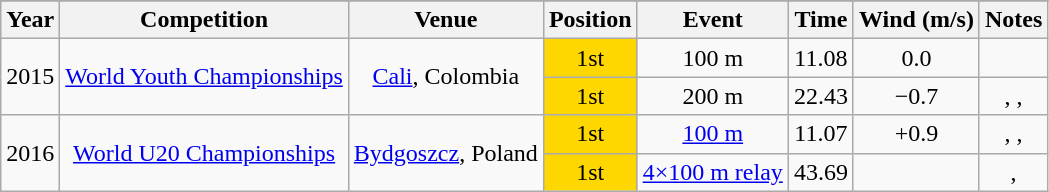<table class="wikitable sortable" style=text-align:center>
<tr>
</tr>
<tr>
<th>Year</th>
<th>Competition</th>
<th>Venue</th>
<th>Position</th>
<th>Event</th>
<th>Time</th>
<th>Wind (m/s)</th>
<th>Notes</th>
</tr>
<tr>
<td rowspan=2>2015</td>
<td rowspan=2><a href='#'>World Youth Championships</a></td>
<td rowspan=2><a href='#'>Cali</a>, Colombia</td>
<td bgcolor=gold>1st</td>
<td>100 m</td>
<td>11.08</td>
<td>0.0</td>
<td></td>
</tr>
<tr>
<td bgcolor=gold>1st</td>
<td>200 m</td>
<td>22.43</td>
<td>−0.7</td>
<td>, , </td>
</tr>
<tr>
<td rowspan=2>2016</td>
<td rowspan=2><a href='#'>World U20 Championships</a></td>
<td rowspan=2><a href='#'>Bydgoszcz</a>, Poland</td>
<td bgcolor=gold>1st</td>
<td><a href='#'>100 m</a></td>
<td>11.07</td>
<td>+0.9</td>
<td>, , </td>
</tr>
<tr>
<td bgcolor=gold>1st</td>
<td data-sort-value="400 relay"><a href='#'>4×100 m relay</a></td>
<td>43.69</td>
<td></td>
<td>, </td>
</tr>
</table>
